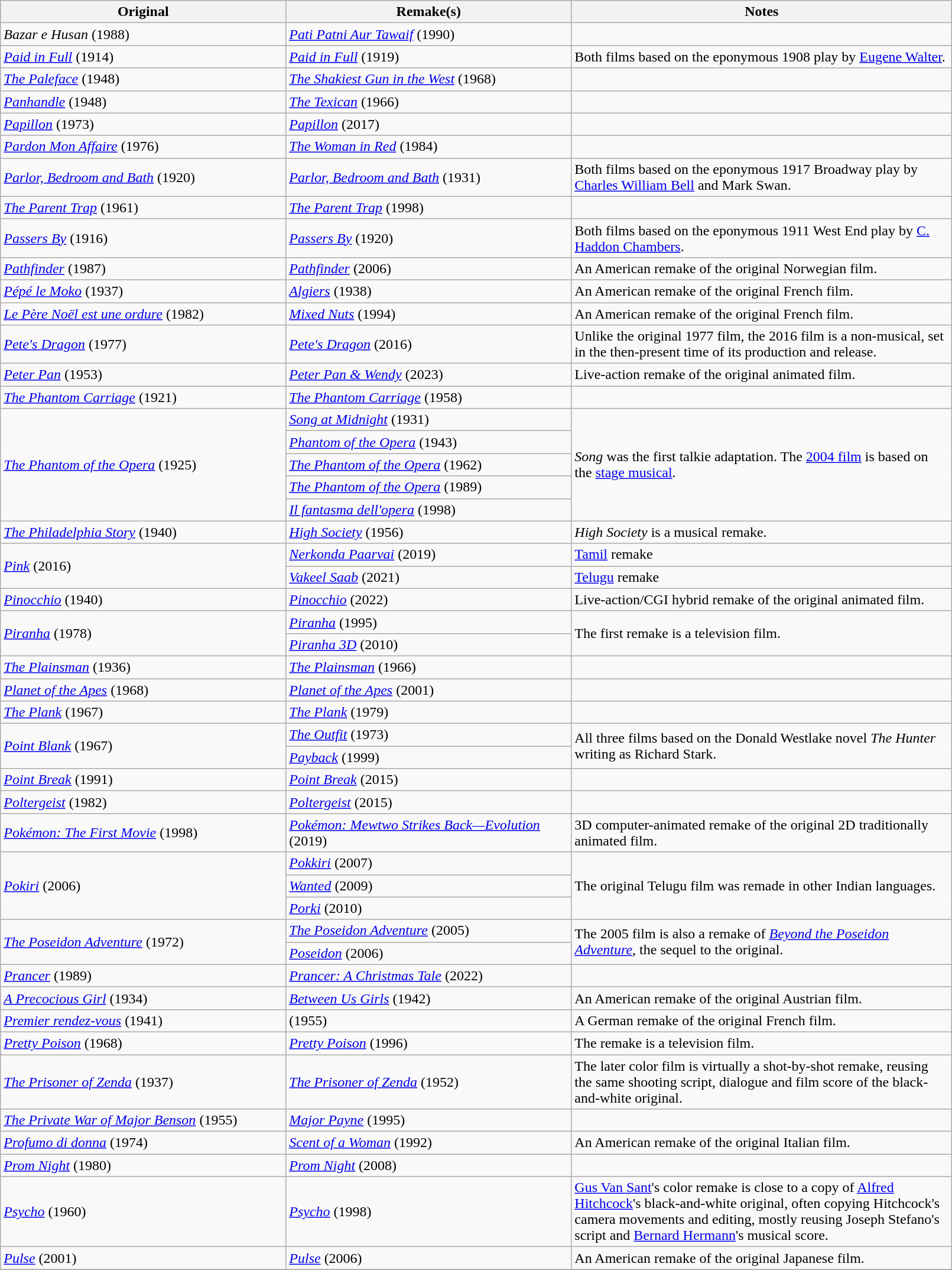<table class="wikitable" style="width:85%">
<tr>
<th style="width:30%">Original</th>
<th style="width:30%">Remake(s)</th>
<th>Notes</th>
</tr>
<tr>
<td><em>Bazar e Husan</em> (1988)</td>
<td><em><a href='#'>Pati Patni Aur Tawaif</a></em> (1990)</td>
<td></td>
</tr>
<tr>
<td><em><a href='#'>Paid in Full</a></em> (1914)</td>
<td><em><a href='#'>Paid in Full</a></em> (1919)</td>
<td>Both films based on the eponymous 1908 play by <a href='#'>Eugene Walter</a>.</td>
</tr>
<tr>
<td><em><a href='#'>The Paleface</a></em> (1948)</td>
<td><em><a href='#'>The Shakiest Gun in the West</a></em> (1968)</td>
<td></td>
</tr>
<tr>
<td><em><a href='#'>Panhandle</a></em> (1948)</td>
<td><em><a href='#'>The Texican</a></em> (1966)</td>
<td></td>
</tr>
<tr>
<td><em><a href='#'>Papillon</a></em> (1973)</td>
<td><em><a href='#'>Papillon</a></em> (2017)</td>
<td></td>
</tr>
<tr>
<td><em><a href='#'>Pardon Mon Affaire</a></em> (1976)</td>
<td><em><a href='#'>The Woman in Red</a></em> (1984)</td>
<td></td>
</tr>
<tr>
<td><em><a href='#'>Parlor, Bedroom and Bath</a></em> (1920)</td>
<td><em><a href='#'>Parlor, Bedroom and Bath</a></em> (1931)</td>
<td>Both films based on the eponymous 1917 Broadway play by <a href='#'>Charles William Bell</a> and Mark Swan.</td>
</tr>
<tr>
<td><em><a href='#'>The Parent Trap</a></em> (1961)</td>
<td><em><a href='#'>The Parent Trap</a></em> (1998)</td>
<td></td>
</tr>
<tr>
<td><em><a href='#'>Passers By</a></em> (1916)</td>
<td><em><a href='#'>Passers By</a></em> (1920)</td>
<td>Both films based on the eponymous 1911 West End play by <a href='#'>C. Haddon Chambers</a>.</td>
</tr>
<tr>
<td><em><a href='#'>Pathfinder</a></em> (1987)</td>
<td><em><a href='#'>Pathfinder</a></em> (2006)</td>
<td>An American remake of the original Norwegian film.</td>
</tr>
<tr>
<td><em><a href='#'>Pépé le Moko</a></em> (1937)</td>
<td><em><a href='#'>Algiers</a></em> (1938)</td>
<td>An American remake of the original French film.</td>
</tr>
<tr>
<td><em><a href='#'>Le Père Noël est une ordure</a></em> (1982)</td>
<td><em><a href='#'>Mixed Nuts</a></em> (1994)</td>
<td>An American remake of the original French film.</td>
</tr>
<tr>
<td><em><a href='#'>Pete's Dragon</a></em> (1977)</td>
<td><em><a href='#'>Pete's Dragon</a></em> (2016)</td>
<td>Unlike the original 1977 film, the 2016 film is a non-musical, set in the then-present time of its production and release.</td>
</tr>
<tr>
<td><em><a href='#'>Peter Pan</a></em> (1953)</td>
<td><em><a href='#'>Peter Pan & Wendy</a></em> (2023)</td>
<td>Live-action remake of the original animated film.</td>
</tr>
<tr>
<td><em><a href='#'>The Phantom Carriage</a></em> (1921)</td>
<td><em><a href='#'>The Phantom Carriage</a></em> (1958)</td>
<td></td>
</tr>
<tr>
<td rowspan="5"><em><a href='#'>The Phantom of the Opera</a></em> (1925)</td>
<td><em><a href='#'>Song at Midnight</a></em> (1931)</td>
<td rowspan="5"><em>Song</em> was the first talkie adaptation. The <a href='#'>2004 film</a> is based on the <a href='#'>stage musical</a>.</td>
</tr>
<tr>
<td><em><a href='#'>Phantom of the Opera</a></em> (1943)</td>
</tr>
<tr>
<td><em><a href='#'>The Phantom of the Opera</a></em> (1962)</td>
</tr>
<tr>
<td><em><a href='#'>The Phantom of the Opera</a></em> (1989)</td>
</tr>
<tr>
<td><em><a href='#'>Il fantasma dell'opera</a></em> (1998)</td>
</tr>
<tr>
<td><em><a href='#'>The Philadelphia Story</a></em> (1940)</td>
<td><em><a href='#'>High Society</a></em> (1956)</td>
<td><em>High Society</em> is a musical remake.</td>
</tr>
<tr>
<td rowspan="2"><em><a href='#'>Pink</a></em> (2016)</td>
<td><em><a href='#'>Nerkonda Paarvai</a></em> (2019)</td>
<td><a href='#'>Tamil</a> remake</td>
</tr>
<tr>
<td><em><a href='#'>Vakeel Saab</a></em> (2021)</td>
<td><a href='#'>Telugu</a> remake</td>
</tr>
<tr>
<td><em><a href='#'>Pinocchio</a></em> (1940)</td>
<td><em><a href='#'>Pinocchio</a></em> (2022)</td>
<td>Live-action/CGI hybrid remake of the original animated film.</td>
</tr>
<tr>
<td rowspan="2"><em><a href='#'>Piranha</a></em> (1978)</td>
<td><em><a href='#'>Piranha</a></em> (1995)</td>
<td rowspan="2">The first remake is a television film.</td>
</tr>
<tr>
<td><em><a href='#'>Piranha 3D</a></em> (2010)</td>
</tr>
<tr>
<td><em><a href='#'>The Plainsman</a></em> (1936)</td>
<td><em><a href='#'>The Plainsman</a></em> (1966)</td>
<td></td>
</tr>
<tr>
<td><em><a href='#'>Planet of the Apes</a></em> (1968)</td>
<td><em><a href='#'>Planet of the Apes</a></em> (2001)</td>
<td></td>
</tr>
<tr>
<td><em><a href='#'>The Plank</a></em> (1967)</td>
<td><em><a href='#'>The Plank</a></em> (1979)</td>
<td></td>
</tr>
<tr>
<td rowspan="2"><em><a href='#'>Point Blank</a></em> (1967)</td>
<td><em><a href='#'>The Outfit</a></em> (1973)</td>
<td rowspan="2">All three films based on the Donald Westlake novel <em>The Hunter</em> writing as Richard Stark.</td>
</tr>
<tr>
<td><em><a href='#'>Payback</a></em> (1999)</td>
</tr>
<tr>
<td><em><a href='#'>Point Break</a></em> (1991)</td>
<td><em><a href='#'>Point Break</a></em> (2015)</td>
<td></td>
</tr>
<tr>
<td><em><a href='#'>Poltergeist</a></em> (1982)</td>
<td><em><a href='#'>Poltergeist</a></em> (2015)</td>
<td></td>
</tr>
<tr>
<td><em><a href='#'>Pokémon: The First Movie</a></em> (1998)</td>
<td><em><a href='#'>Pokémon: Mewtwo Strikes Back—Evolution</a></em> (2019)</td>
<td>3D computer-animated remake of the original 2D traditionally animated film.</td>
</tr>
<tr>
<td rowspan="3"><em><a href='#'>Pokiri</a></em> (2006)</td>
<td><em><a href='#'>Pokkiri</a></em> (2007)</td>
<td rowspan="3">The original Telugu film was remade in other Indian languages.</td>
</tr>
<tr>
<td><em><a href='#'>Wanted</a></em> (2009)</td>
</tr>
<tr>
<td><em><a href='#'>Porki</a></em> (2010)</td>
</tr>
<tr>
<td rowspan="2"><em><a href='#'>The Poseidon Adventure</a></em> (1972)</td>
<td><em><a href='#'>The Poseidon Adventure</a></em> (2005)</td>
<td rowspan="2">The 2005 film is also a remake of <em><a href='#'>Beyond the Poseidon Adventure</a></em>, the sequel to the original.</td>
</tr>
<tr>
<td><em><a href='#'>Poseidon</a></em> (2006)</td>
</tr>
<tr>
<td><em><a href='#'>Prancer</a></em> (1989)</td>
<td><em><a href='#'>Prancer: A Christmas Tale</a></em> (2022)</td>
<td></td>
</tr>
<tr>
<td><em><a href='#'>A Precocious Girl</a></em> (1934)</td>
<td><em><a href='#'>Between Us Girls</a></em> (1942)</td>
<td>An American remake of the original Austrian film.</td>
</tr>
<tr>
<td><em><a href='#'>Premier rendez-vous</a></em> (1941)</td>
<td><em></em> (1955)</td>
<td>A German remake of the original French film.</td>
</tr>
<tr>
<td><em><a href='#'>Pretty Poison</a></em> (1968)</td>
<td><em><a href='#'>Pretty Poison</a></em> (1996)</td>
<td>The remake is a television film.</td>
</tr>
<tr>
<td><em><a href='#'>The Prisoner of Zenda</a></em> (1937)</td>
<td><em><a href='#'>The Prisoner of Zenda</a></em> (1952)</td>
<td>The later color film is virtually a shot-by-shot remake, reusing the same shooting script, dialogue and film score of the black-and-white original.</td>
</tr>
<tr>
<td><em><a href='#'>The Private War of Major Benson</a></em> (1955)</td>
<td><em><a href='#'>Major Payne</a></em> (1995)</td>
<td></td>
</tr>
<tr>
<td><em><a href='#'>Profumo di donna</a></em> (1974)</td>
<td><em><a href='#'>Scent of a Woman</a></em> (1992)</td>
<td>An American remake of the original Italian film.</td>
</tr>
<tr>
<td><em><a href='#'>Prom Night</a></em> (1980)</td>
<td><em><a href='#'>Prom Night</a></em> (2008)</td>
<td></td>
</tr>
<tr>
<td><em><a href='#'>Psycho</a></em> (1960)</td>
<td><em><a href='#'>Psycho</a></em> (1998)</td>
<td><a href='#'>Gus Van Sant</a>'s color remake is close to a copy of <a href='#'>Alfred Hitchcock</a>'s black-and-white original, often copying Hitchcock's camera movements and editing, mostly reusing Joseph Stefano's script and <a href='#'>Bernard Hermann</a>'s musical score.</td>
</tr>
<tr>
<td><em><a href='#'>Pulse</a></em> (2001)</td>
<td><em><a href='#'>Pulse</a></em> (2006)</td>
<td>An American remake of the original Japanese film.</td>
</tr>
<tr>
</tr>
</table>
